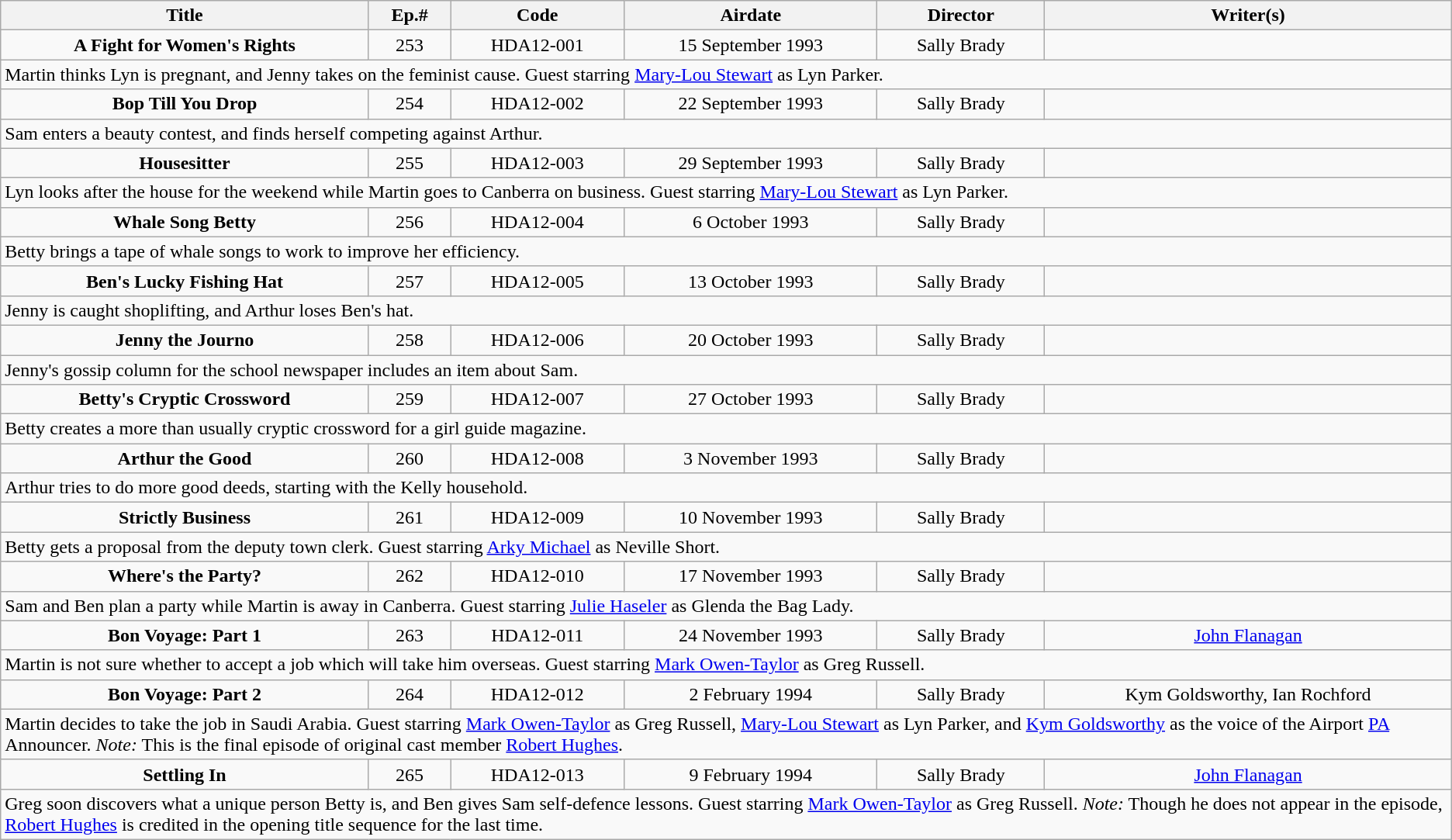<table class="wikitable">
<tr>
<th>Title</th>
<th>Ep.#</th>
<th>Code</th>
<th>Airdate</th>
<th>Director</th>
<th>Writer(s)</th>
</tr>
<tr align="center" |>
<td><strong>A Fight for Women's Rights</strong></td>
<td>253</td>
<td>HDA12-001</td>
<td>15 September 1993</td>
<td>Sally Brady</td>
<td></td>
</tr>
<tr>
<td colspan="6">Martin thinks Lyn is pregnant, and Jenny takes on the feminist cause. Guest starring <a href='#'>Mary-Lou Stewart</a> as Lyn Parker.</td>
</tr>
<tr align="center">
<td><strong>Bop Till You Drop</strong></td>
<td>254</td>
<td>HDA12-002</td>
<td>22 September 1993</td>
<td>Sally Brady</td>
<td></td>
</tr>
<tr>
<td colspan="6">Sam enters a beauty contest, and finds herself competing against Arthur.</td>
</tr>
<tr align="center" |>
<td><strong>Housesitter</strong></td>
<td>255</td>
<td>HDA12-003</td>
<td>29 September 1993</td>
<td>Sally Brady</td>
<td></td>
</tr>
<tr>
<td colspan="6">Lyn looks after the house for the weekend while Martin goes to Canberra on business. Guest starring <a href='#'>Mary-Lou Stewart</a> as Lyn Parker.</td>
</tr>
<tr align="center">
<td><strong>Whale Song Betty</strong></td>
<td>256</td>
<td>HDA12-004</td>
<td>6 October 1993</td>
<td>Sally Brady</td>
<td></td>
</tr>
<tr>
<td colspan="6">Betty brings a tape of whale songs to work to improve her efficiency.</td>
</tr>
<tr align="center" |>
<td><strong>Ben's Lucky Fishing Hat</strong></td>
<td>257</td>
<td>HDA12-005</td>
<td>13 October 1993</td>
<td>Sally Brady</td>
<td></td>
</tr>
<tr>
<td colspan="6">Jenny is caught shoplifting, and Arthur loses Ben's hat.</td>
</tr>
<tr align="center">
<td><strong>Jenny the Journo</strong></td>
<td>258</td>
<td>HDA12-006</td>
<td>20 October 1993</td>
<td>Sally Brady</td>
<td></td>
</tr>
<tr>
<td colspan="6">Jenny's gossip column for the school newspaper includes an item about Sam.</td>
</tr>
<tr align="center" |>
<td><strong>Betty's Cryptic Crossword</strong></td>
<td>259</td>
<td>HDA12-007</td>
<td>27 October 1993</td>
<td>Sally Brady</td>
<td></td>
</tr>
<tr>
<td colspan="6">Betty creates a more than usually cryptic crossword for a girl guide magazine.</td>
</tr>
<tr align="center">
<td><strong>Arthur the Good</strong></td>
<td>260</td>
<td>HDA12-008</td>
<td>3 November 1993</td>
<td>Sally Brady</td>
<td></td>
</tr>
<tr>
<td colspan="6">Arthur tries to do more good deeds, starting with the Kelly household.</td>
</tr>
<tr align="center" |>
<td><strong>Strictly Business</strong></td>
<td>261</td>
<td>HDA12-009</td>
<td>10 November 1993</td>
<td>Sally Brady</td>
<td></td>
</tr>
<tr>
<td colspan="6">Betty gets a proposal from the deputy town clerk. Guest starring <a href='#'>Arky Michael</a> as Neville Short.</td>
</tr>
<tr align="center">
<td><strong>Where's the Party?</strong></td>
<td>262</td>
<td>HDA12-010</td>
<td>17 November 1993</td>
<td>Sally Brady</td>
<td></td>
</tr>
<tr>
<td colspan="6">Sam and Ben plan a party while Martin is away in Canberra. Guest starring <a href='#'>Julie Haseler</a> as Glenda the Bag Lady.</td>
</tr>
<tr align="center" |>
<td><strong>Bon Voyage: Part 1</strong></td>
<td>263</td>
<td>HDA12-011</td>
<td>24 November 1993</td>
<td>Sally Brady</td>
<td><a href='#'>John Flanagan</a></td>
</tr>
<tr>
<td colspan="6">Martin is not sure whether to accept a job which will take him overseas. Guest starring <a href='#'>Mark Owen-Taylor</a> as Greg Russell.</td>
</tr>
<tr align="center">
<td><strong>Bon Voyage: Part 2</strong></td>
<td>264</td>
<td>HDA12-012</td>
<td>2 February 1994</td>
<td>Sally Brady</td>
<td>Kym Goldsworthy, Ian Rochford</td>
</tr>
<tr>
<td colspan="6">Martin decides to take the job in Saudi Arabia. Guest starring <a href='#'>Mark Owen-Taylor</a> as Greg Russell, <a href='#'>Mary-Lou Stewart</a> as Lyn Parker, and <a href='#'>Kym Goldsworthy</a> as the voice of the Airport <a href='#'>PA</a> Announcer. <em>Note:</em> This is the final episode of original cast member <a href='#'>Robert Hughes</a>.</td>
</tr>
<tr align="center" |>
<td><strong>Settling In</strong></td>
<td>265</td>
<td>HDA12-013</td>
<td>9 February 1994</td>
<td>Sally Brady</td>
<td><a href='#'>John Flanagan</a></td>
</tr>
<tr>
<td colspan="6">Greg soon discovers what a unique person Betty is, and Ben gives Sam self-defence lessons. Guest starring <a href='#'>Mark Owen-Taylor</a> as Greg Russell. <em>Note:</em> Though he does not appear in the episode, <a href='#'>Robert Hughes</a> is credited in the opening title sequence for the last time.</td>
</tr>
</table>
